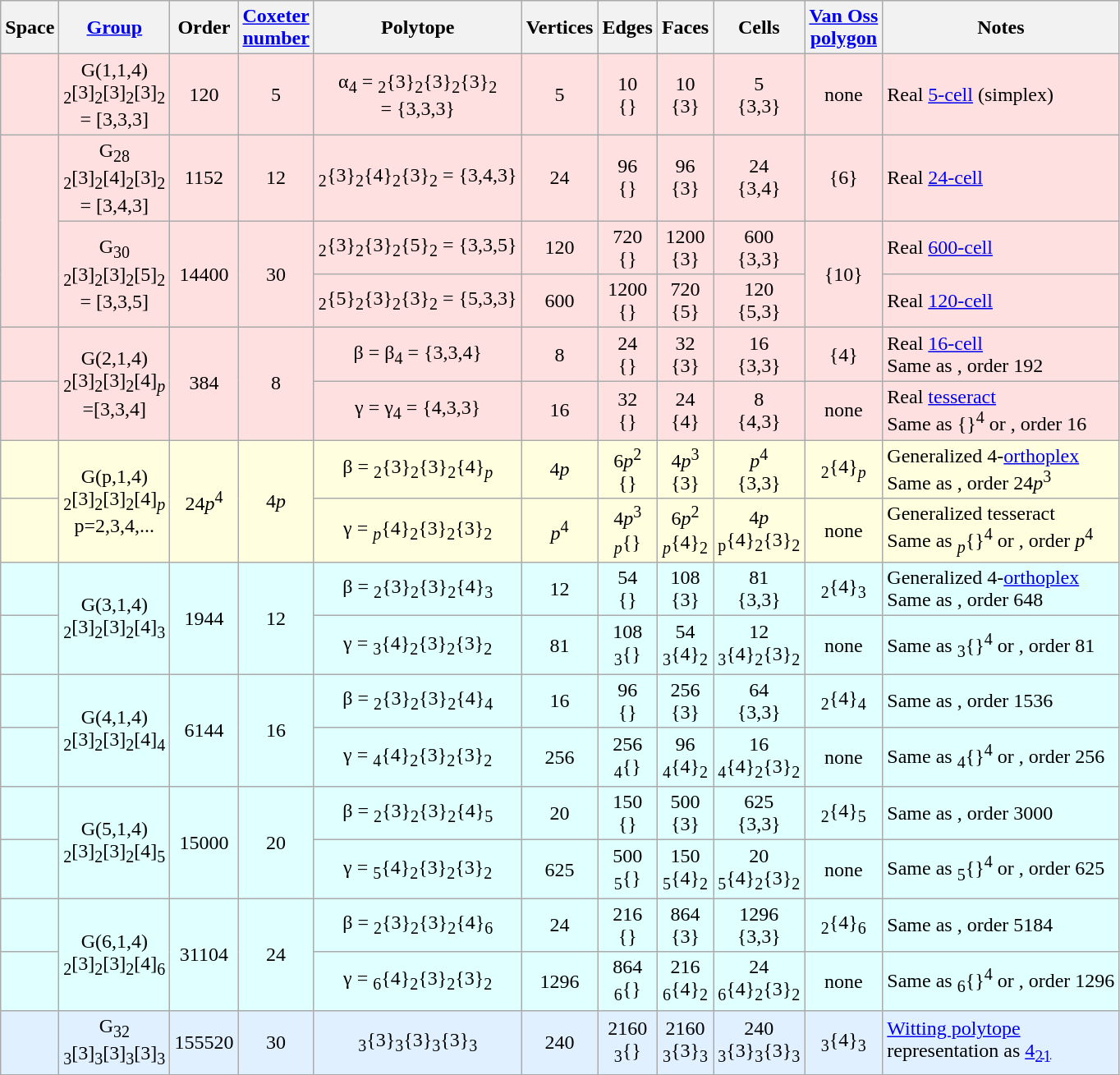<table class="wikitable sortable">
<tr>
<th>Space</th>
<th><a href='#'>Group</a></th>
<th data-sort-type="number">Order</th>
<th><a href='#'>Coxeter<br>number</a></th>
<th>Polytope</th>
<th data-sort-type="number">Vertices</th>
<th data-sort-type="number">Edges</th>
<th data-sort-type="number">Faces</th>
<th data-sort-type="number">Cells</th>
<th><a href='#'>Van Oss<br>polygon</a></th>
<th>Notes</th>
</tr>
<tr align=center BGCOLOR="#ffe0e0">
<td></td>
<td>G(1,1,4)<br><sub>2</sub>[3]<sub>2</sub>[3]<sub>2</sub>[3]<sub>2</sub><br>= [3,3,3]</td>
<td>120</td>
<td>5</td>
<td>α<sub>4</sub> = <sub>2</sub>{3}<sub>2</sub>{3}<sub>2</sub>{3}<sub>2</sub><br>= {3,3,3}<br></td>
<td>5</td>
<td>10<br>{}</td>
<td>10<br>{3}</td>
<td>5<br>{3,3}</td>
<td>none</td>
<td align=left>Real <a href='#'>5-cell</a> (simplex)</td>
</tr>
<tr align=center BGCOLOR="#ffe0e0">
<td rowspan=3></td>
<td>G<sub>28</sub><br><sub>2</sub>[3]<sub>2</sub>[4]<sub>2</sub>[3]<sub>2</sub><br>= [3,4,3]</td>
<td>1152</td>
<td>12</td>
<td><sub>2</sub>{3}<sub>2</sub>{4}<sub>2</sub>{3}<sub>2</sub> = {3,4,3}<br></td>
<td>24</td>
<td>96<br>{}</td>
<td>96<br>{3}</td>
<td>24<br>{3,4}</td>
<td>{6}</td>
<td align=left>Real <a href='#'>24-cell</a></td>
</tr>
<tr align=center BGCOLOR="#ffe0e0">
<td rowspan=2>G<sub>30</sub><br><sub>2</sub>[3]<sub>2</sub>[3]<sub>2</sub>[5]<sub>2</sub><br>= [3,3,5]</td>
<td rowspan=2>14400</td>
<td rowspan=2>30</td>
<td><sub>2</sub>{3}<sub>2</sub>{3}<sub>2</sub>{5}<sub>2</sub> = {3,3,5} <br> </td>
<td>120</td>
<td>720<br>{}</td>
<td>1200<br>{3}</td>
<td>600<br>{3,3}</td>
<td rowspan=2>{10}</td>
<td align=left>Real <a href='#'>600-cell</a></td>
</tr>
<tr align=center BGCOLOR="#ffe0e0">
<td><sub>2</sub>{5}<sub>2</sub>{3}<sub>2</sub>{3}<sub>2</sub> = {5,3,3} <br> </td>
<td>600</td>
<td>1200<br>{}</td>
<td>720<br>{5}</td>
<td>120<br>{5,3}</td>
<td align=left>Real <a href='#'>120-cell</a></td>
</tr>
<tr align=center BGCOLOR="#ffe0e0">
<td></td>
<td rowspan=2>G(2,1,4)<br><sub>2</sub>[3]<sub>2</sub>[3]<sub>2</sub>[4]<sub><em>p</em></sub><br>=[3,3,4]</td>
<td rowspan=2>384</td>
<td rowspan=2>8</td>
<td>β = β<sub>4</sub> = {3,3,4}<br></td>
<td>8</td>
<td>24<br>{}</td>
<td>32<br>{3}</td>
<td>16<br>{3,3}</td>
<td>{4}</td>
<td align=left>Real <a href='#'>16-cell</a><br>Same as , order 192</td>
</tr>
<tr align=center BGCOLOR="#ffe0e0">
<td></td>
<td>γ = γ<sub>4</sub> = {4,3,3}<br></td>
<td>16</td>
<td>32<br>{}</td>
<td>24<br>{4}</td>
<td>8<br>{4,3}</td>
<td>none</td>
<td align=left>Real <a href='#'>tesseract</a><br>Same as {}<sup>4</sup> or , order 16</td>
</tr>
<tr align=center BGCOLOR="#ffffe0">
<td></td>
<td rowspan=2>G(p,1,4)<br><sub>2</sub>[3]<sub>2</sub>[3]<sub>2</sub>[4]<sub><em>p</em></sub><br>p=2,3,4,...</td>
<td rowspan=2>24<em>p</em><sup>4</sup></td>
<td rowspan=2>4<em>p</em></td>
<td>β = <sub>2</sub>{3}<sub>2</sub>{3}<sub>2</sub>{4}<sub><em>p</em></sub><br></td>
<td>4<em>p</em></td>
<td>6<em>p</em><sup>2</sup> <br>{}</td>
<td>4<em>p</em><sup>3</sup> <br>{3}</td>
<td><em>p</em><sup>4</sup><br>{3,3}</td>
<td><sub>2</sub>{4}<sub><em>p</em></sub></td>
<td align=left>Generalized 4-<a href='#'>orthoplex</a><br>Same as , order 24<em>p</em><sup>3</sup></td>
</tr>
<tr align=center BGCOLOR="#ffffe0">
<td></td>
<td>γ = <sub><em>p</em></sub>{4}<sub>2</sub>{3}<sub>2</sub>{3}<sub>2</sub><br></td>
<td><em>p</em><sup>4</sup></td>
<td>4<em>p</em><sup>3</sup><br><sub><em>p</em></sub>{}</td>
<td>6<em>p</em><sup>2</sup><br><sub><em>p</em></sub>{4}<sub>2</sub></td>
<td>4<em>p</em><br><sub>p</sub>{4}<sub>2</sub>{3}<sub>2</sub></td>
<td>none</td>
<td align=left>Generalized tesseract<br>Same as <sub><em>p</em></sub>{}<sup>4</sup> or , order <em>p</em><sup>4</sup></td>
</tr>
<tr align=center BGCOLOR="#e0ffff">
<td></td>
<td rowspan=2>G(3,1,4)<br><sub>2</sub>[3]<sub>2</sub>[3]<sub>2</sub>[4]<sub>3</sub></td>
<td rowspan=2>1944</td>
<td rowspan=2>12</td>
<td>β = <sub>2</sub>{3}<sub>2</sub>{3}<sub>2</sub>{4}<sub>3</sub><br></td>
<td>12</td>
<td>54 <br>{}</td>
<td>108 <br>{3}</td>
<td>81 <br>{3,3}</td>
<td><sub>2</sub>{4}<sub>3</sub></td>
<td align=left>Generalized 4-<a href='#'>orthoplex</a><br>Same as , order 648</td>
</tr>
<tr align=center BGCOLOR="#e0ffff">
<td></td>
<td>γ = <sub>3</sub>{4}<sub>2</sub>{3}<sub>2</sub>{3}<sub>2</sub><br></td>
<td>81</td>
<td>108<br><sub>3</sub>{}</td>
<td>54<br><sub>3</sub>{4}<sub>2</sub></td>
<td>12<br><sub>3</sub>{4}<sub>2</sub>{3}<sub>2</sub></td>
<td>none</td>
<td align=left>Same as <sub>3</sub>{}<sup>4</sup> or , order 81</td>
</tr>
<tr align=center BGCOLOR="#e0ffff">
<td></td>
<td rowspan=2>G(4,1,4)<br><sub>2</sub>[3]<sub>2</sub>[3]<sub>2</sub>[4]<sub>4</sub></td>
<td rowspan=2>6144</td>
<td rowspan=2>16</td>
<td>β = <sub>2</sub>{3}<sub>2</sub>{3}<sub>2</sub>{4}<sub>4</sub><br></td>
<td>16</td>
<td>96 <br>{}</td>
<td>256 <br>{3}</td>
<td>64<br>{3,3}</td>
<td><sub>2</sub>{4}<sub>4</sub></td>
<td align=left>Same as , order 1536</td>
</tr>
<tr align=center BGCOLOR="#e0ffff">
<td></td>
<td>γ = <sub>4</sub>{4}<sub>2</sub>{3}<sub>2</sub>{3}<sub>2</sub><br></td>
<td>256</td>
<td>256<br><sub>4</sub>{}</td>
<td>96<br><sub>4</sub>{4}<sub>2</sub></td>
<td>16<br><sub>4</sub>{4}<sub>2</sub>{3}<sub>2</sub></td>
<td>none</td>
<td align=left>Same as <sub>4</sub>{}<sup>4</sup> or , order 256</td>
</tr>
<tr align=center BGCOLOR="#e0ffff">
<td></td>
<td rowspan=2>G(5,1,4)<br><sub>2</sub>[3]<sub>2</sub>[3]<sub>2</sub>[4]<sub>5</sub></td>
<td rowspan=2>15000</td>
<td rowspan=2>20</td>
<td>β = <sub>2</sub>{3}<sub>2</sub>{3}<sub>2</sub>{4}<sub>5</sub><br></td>
<td>20</td>
<td>150 <br>{}</td>
<td>500 <br>{3}</td>
<td>625<br>{3,3}</td>
<td><sub>2</sub>{4}<sub>5</sub></td>
<td align=left>Same as , order 3000</td>
</tr>
<tr align=center BGCOLOR="#e0ffff">
<td></td>
<td>γ = <sub>5</sub>{4}<sub>2</sub>{3}<sub>2</sub>{3}<sub>2</sub><br></td>
<td>625</td>
<td>500<br><sub>5</sub>{}</td>
<td>150<br><sub>5</sub>{4}<sub>2</sub></td>
<td>20<br><sub>5</sub>{4}<sub>2</sub>{3}<sub>2</sub></td>
<td>none</td>
<td align=left>Same as <sub>5</sub>{}<sup>4</sup> or , order 625</td>
</tr>
<tr align=center BGCOLOR="#e0ffff">
<td></td>
<td rowspan=2>G(6,1,4)<br><sub>2</sub>[3]<sub>2</sub>[3]<sub>2</sub>[4]<sub>6</sub></td>
<td rowspan=2>31104</td>
<td rowspan=2>24</td>
<td>β = <sub>2</sub>{3}<sub>2</sub>{3}<sub>2</sub>{4}<sub>6</sub><br></td>
<td>24</td>
<td>216 <br>{}</td>
<td>864 <br>{3}</td>
<td>1296<br>{3,3}</td>
<td><sub>2</sub>{4}<sub>6</sub></td>
<td align=left>Same as , order 5184</td>
</tr>
<tr align=center BGCOLOR="#e0ffff">
<td></td>
<td>γ = <sub>6</sub>{4}<sub>2</sub>{3}<sub>2</sub>{3}<sub>2</sub><br></td>
<td>1296</td>
<td>864<br><sub>6</sub>{}</td>
<td>216<br><sub>6</sub>{4}<sub>2</sub></td>
<td>24<br><sub>6</sub>{4}<sub>2</sub>{3}<sub>2</sub></td>
<td>none</td>
<td align=left>Same as <sub>6</sub>{}<sup>4</sup> or , order 1296</td>
</tr>
<tr align=center BGCOLOR="#e0f0ff">
<td></td>
<td>G<sub>32</sub><br><sub>3</sub>[3]<sub>3</sub>[3]<sub>3</sub>[3]<sub>3</sub></td>
<td>155520</td>
<td rowspan=2>30</td>
<td><sub>3</sub>{3}<sub>3</sub>{3}<sub>3</sub>{3}<sub>3</sub> <br> </td>
<td>240</td>
<td>2160<br><sub>3</sub>{}</td>
<td>2160<br><sub>3</sub>{3}<sub>3</sub></td>
<td>240<br><sub>3</sub>{3}<sub>3</sub>{3}<sub>3</sub></td>
<td><sub>3</sub>{4}<sub>3</sub></td>
<td align=left><a href='#'>Witting polytope</a><br> representation as <a href='#'>4<sub>21</sub></a></td>
</tr>
</table>
